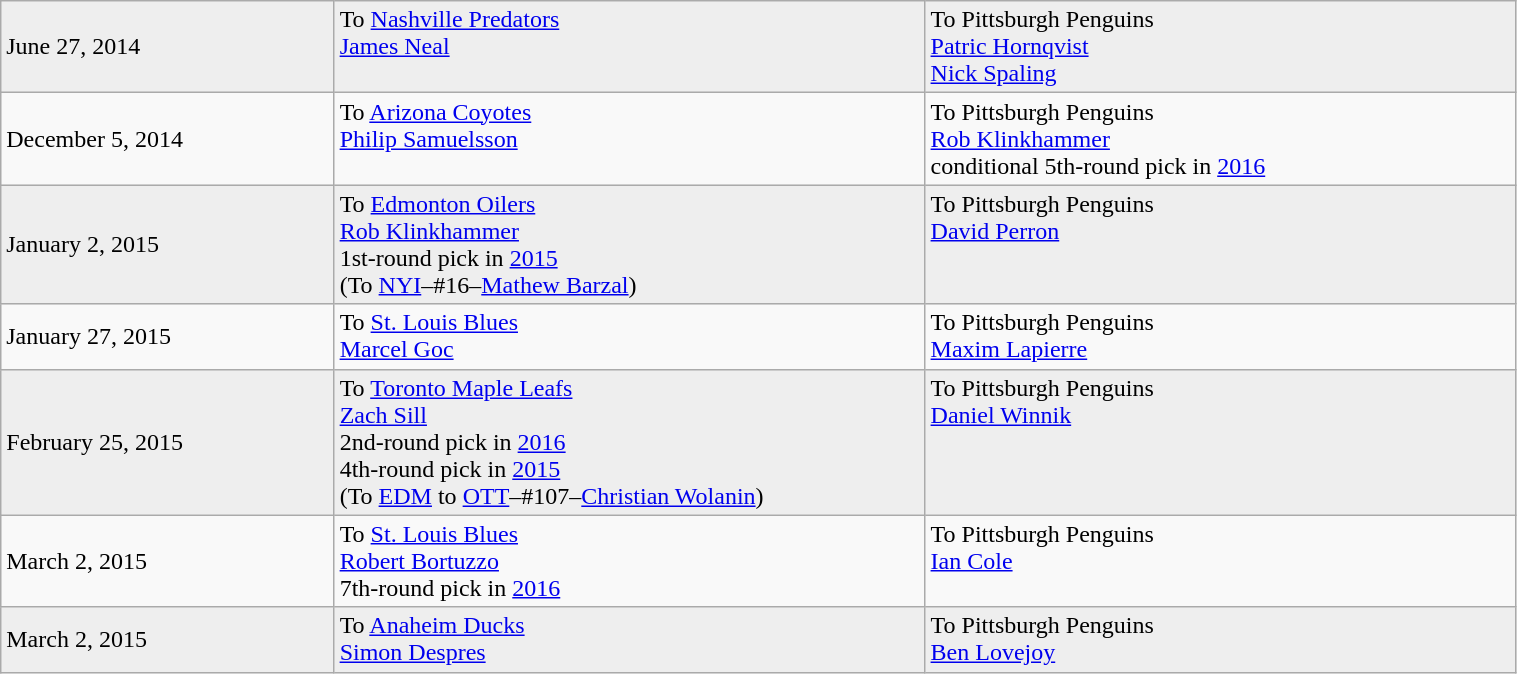<table class="wikitable" style="border:1px solid #999999; width:80%;">
<tr bgcolor="eeeeee">
<td style="width:22%;">June 27, 2014</td>
<td style="width:39%;" valign="top">To <a href='#'>Nashville Predators</a><br><a href='#'>James Neal</a></td>
<td style="width:39%;" valign="top">To Pittsburgh Penguins<br><a href='#'>Patric Hornqvist</a><br><a href='#'>Nick Spaling</a></td>
</tr>
<tr>
<td style="width:22%;">December 5, 2014</td>
<td style="width:39%;" valign="top">To <a href='#'>Arizona Coyotes</a><br><a href='#'>Philip Samuelsson</a></td>
<td style="width:39%;" valign="top">To Pittsburgh Penguins<br><a href='#'>Rob Klinkhammer</a><br>conditional 5th-round pick in <a href='#'>2016</a></td>
</tr>
<tr bgcolor="eeeeee">
<td style="width:22%;">January 2, 2015</td>
<td style="width:39%;" valign="top">To <a href='#'>Edmonton Oilers</a><br><a href='#'>Rob Klinkhammer</a><br>1st-round pick in <a href='#'>2015</a><br>(To <a href='#'>NYI</a>–#16–<a href='#'>Mathew Barzal</a>)</td>
<td style="width:39%;" valign="top">To Pittsburgh Penguins<br><a href='#'>David Perron</a></td>
</tr>
<tr>
<td style="width:22%;">January 27, 2015</td>
<td style="width:39%;" valign="top">To <a href='#'>St. Louis Blues</a><br><a href='#'>Marcel Goc</a></td>
<td style="width:39%;" valign="top">To Pittsburgh Penguins<br><a href='#'>Maxim Lapierre</a></td>
</tr>
<tr bgcolor="eeeeee">
<td style="width:22%;">February 25, 2015</td>
<td style="width:39%;" valign="top">To <a href='#'>Toronto Maple Leafs</a><br><a href='#'>Zach Sill</a><br>2nd-round pick in <a href='#'>2016</a><br>4th-round pick in <a href='#'>2015</a><br>(To <a href='#'>EDM</a> to <a href='#'>OTT</a>–#107–<a href='#'>Christian Wolanin</a>)</td>
<td style="width:39%;" valign="top">To Pittsburgh Penguins<br><a href='#'>Daniel Winnik</a></td>
</tr>
<tr>
<td style="width:22%;">March 2, 2015</td>
<td style="width:39%;" valign="top">To <a href='#'>St. Louis Blues</a><br><a href='#'>Robert Bortuzzo</a><br>7th-round pick in <a href='#'>2016</a></td>
<td style="width:39%;" valign="top">To Pittsburgh Penguins<br><a href='#'>Ian Cole</a></td>
</tr>
<tr bgcolor="eeeeee">
<td style="width:22%;">March 2, 2015</td>
<td style="width:39%;" valign="top">To <a href='#'>Anaheim Ducks</a><br><a href='#'>Simon Despres</a></td>
<td style="width:39%;" valign="top">To Pittsburgh Penguins<br><a href='#'>Ben Lovejoy</a></td>
</tr>
</table>
